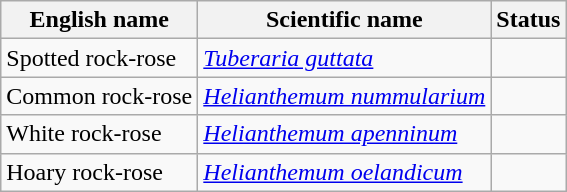<table class="wikitable" |>
<tr>
<th>English name</th>
<th>Scientific name</th>
<th>Status</th>
</tr>
<tr>
<td>Spotted rock-rose</td>
<td><em><a href='#'>Tuberaria guttata</a></em></td>
<td></td>
</tr>
<tr>
<td>Common rock-rose</td>
<td><em><a href='#'>Helianthemum nummularium</a></em></td>
<td></td>
</tr>
<tr>
<td>White rock-rose</td>
<td><em><a href='#'>Helianthemum apenninum</a></em></td>
<td></td>
</tr>
<tr>
<td>Hoary rock-rose</td>
<td><em><a href='#'>Helianthemum oelandicum</a></em></td>
<td></td>
</tr>
</table>
